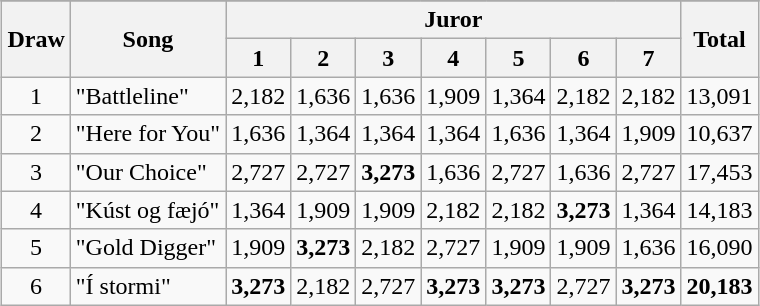<table class="wikitable collapsible" style="margin: 1em auto 1em auto; text-align:center;">
<tr>
</tr>
<tr>
<th rowspan="2">Draw</th>
<th rowspan="2">Song</th>
<th colspan="7">Juror</th>
<th rowspan="2">Total</th>
</tr>
<tr>
<th>1</th>
<th>2</th>
<th>3</th>
<th>4</th>
<th>5</th>
<th>6</th>
<th>7</th>
</tr>
<tr>
<td>1</td>
<td align="left">"Battleline"</td>
<td>2,182</td>
<td>1,636</td>
<td>1,636</td>
<td>1,909</td>
<td>1,364</td>
<td>2,182</td>
<td>2,182</td>
<td>13,091</td>
</tr>
<tr>
<td>2</td>
<td align="left">"Here for You"</td>
<td>1,636</td>
<td>1,364</td>
<td>1,364</td>
<td>1,364</td>
<td>1,636</td>
<td>1,364</td>
<td>1,909</td>
<td>10,637</td>
</tr>
<tr>
<td>3</td>
<td align="left">"Our Choice"</td>
<td>2,727</td>
<td>2,727</td>
<td><strong>3,273</strong></td>
<td>1,636</td>
<td>2,727</td>
<td>1,636</td>
<td>2,727</td>
<td>17,453</td>
</tr>
<tr>
<td>4</td>
<td align="left">"Kúst og fæjó"</td>
<td>1,364</td>
<td>1,909</td>
<td>1,909</td>
<td>2,182</td>
<td>2,182</td>
<td><strong>3,273</strong></td>
<td>1,364</td>
<td>14,183</td>
</tr>
<tr>
<td>5</td>
<td align="left">"Gold Digger"</td>
<td>1,909</td>
<td><strong>3,273</strong></td>
<td>2,182</td>
<td>2,727</td>
<td>1,909</td>
<td>1,909</td>
<td>1,636</td>
<td>16,090</td>
</tr>
<tr>
<td>6</td>
<td align="left">"Í stormi"</td>
<td><strong>3,273</strong></td>
<td>2,182</td>
<td>2,727</td>
<td><strong>3,273</strong></td>
<td><strong>3,273</strong></td>
<td>2,727</td>
<td><strong>3,273</strong></td>
<td><strong>20,183</strong></td>
</tr>
</table>
